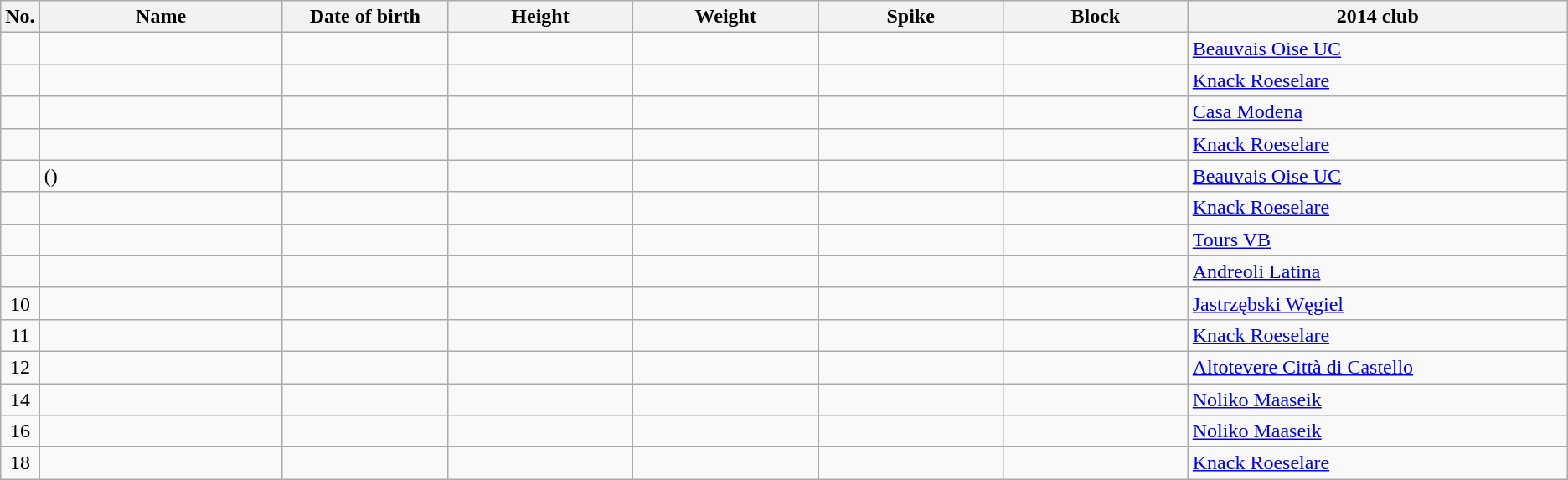<table class="wikitable sortable" style="font-size:100%; text-align:center;">
<tr>
<th>No.</th>
<th style="width:12em">Name</th>
<th style="width:8em">Date of birth</th>
<th style="width:9em">Height</th>
<th style="width:9em">Weight</th>
<th style="width:9em">Spike</th>
<th style="width:9em">Block</th>
<th style="width:19em">2014 club</th>
</tr>
<tr>
<td></td>
<td align=left></td>
<td align=right></td>
<td></td>
<td></td>
<td></td>
<td></td>
<td align=left> <a href='#'>Beauvais Oise UC</a></td>
</tr>
<tr>
<td></td>
<td align=left></td>
<td align=right></td>
<td></td>
<td></td>
<td></td>
<td></td>
<td align=left> <a href='#'>Knack Roeselare</a></td>
</tr>
<tr>
<td></td>
<td align=left></td>
<td align=right></td>
<td></td>
<td></td>
<td></td>
<td></td>
<td align=left> <a href='#'>Casa Modena</a></td>
</tr>
<tr>
<td></td>
<td align=left></td>
<td align=right></td>
<td></td>
<td></td>
<td></td>
<td></td>
<td align=left> <a href='#'>Knack Roeselare</a></td>
</tr>
<tr>
<td></td>
<td align=left> ()</td>
<td align=right></td>
<td></td>
<td></td>
<td></td>
<td></td>
<td align=left> <a href='#'>Beauvais Oise UC</a></td>
</tr>
<tr>
<td></td>
<td align=left></td>
<td align=right></td>
<td></td>
<td></td>
<td></td>
<td></td>
<td align=left> <a href='#'>Knack Roeselare</a></td>
</tr>
<tr>
<td></td>
<td align=left></td>
<td align=right></td>
<td></td>
<td></td>
<td></td>
<td></td>
<td align=left> <a href='#'>Tours VB</a></td>
</tr>
<tr>
<td></td>
<td align=left></td>
<td align=right></td>
<td></td>
<td></td>
<td></td>
<td></td>
<td align=left> <a href='#'>Andreoli Latina</a></td>
</tr>
<tr>
<td>10</td>
<td align=left></td>
<td align=right></td>
<td></td>
<td></td>
<td></td>
<td></td>
<td align=left> <a href='#'>Jastrzębski Węgiel</a></td>
</tr>
<tr>
<td>11</td>
<td align=left></td>
<td align=right></td>
<td></td>
<td></td>
<td></td>
<td></td>
<td align=left> <a href='#'>Knack Roeselare</a></td>
</tr>
<tr>
<td>12</td>
<td align=left></td>
<td align=right></td>
<td></td>
<td></td>
<td></td>
<td></td>
<td align=left> <a href='#'>Altotevere Città di Castello</a></td>
</tr>
<tr>
<td>14</td>
<td align=left></td>
<td align=right></td>
<td></td>
<td></td>
<td></td>
<td></td>
<td align=left> <a href='#'>Noliko Maaseik</a></td>
</tr>
<tr>
<td>16</td>
<td align=left></td>
<td align=right></td>
<td></td>
<td></td>
<td></td>
<td></td>
<td align=left> <a href='#'>Noliko Maaseik</a></td>
</tr>
<tr>
<td>18</td>
<td align=left></td>
<td align=right></td>
<td></td>
<td></td>
<td></td>
<td></td>
<td align=left> <a href='#'>Knack Roeselare</a></td>
</tr>
</table>
